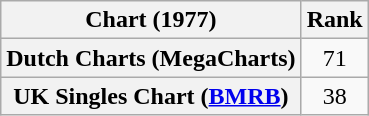<table class="wikitable sortable plainrowheaders">
<tr>
<th>Chart (1977)</th>
<th>Rank</th>
</tr>
<tr>
<th scope="row">Dutch Charts (MegaCharts)</th>
<td align=center>71</td>
</tr>
<tr>
<th scope="row">UK Singles Chart (<a href='#'>BMRB</a>)</th>
<td align=center>38</td>
</tr>
</table>
